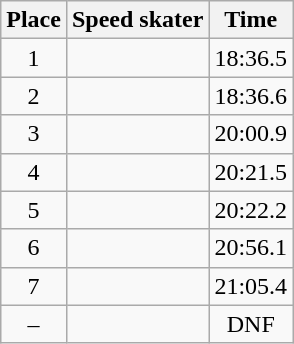<table class="wikitable" style="text-align:center">
<tr>
<th>Place</th>
<th>Speed skater</th>
<th>Time</th>
</tr>
<tr>
<td>1</td>
<td align=left></td>
<td>18:36.5</td>
</tr>
<tr>
<td>2</td>
<td align=left></td>
<td>18:36.6</td>
</tr>
<tr>
<td>3</td>
<td align=left></td>
<td>20:00.9</td>
</tr>
<tr>
<td>4</td>
<td align=left></td>
<td>20:21.5</td>
</tr>
<tr>
<td>5</td>
<td align=left></td>
<td>20:22.2</td>
</tr>
<tr>
<td>6</td>
<td align=left></td>
<td>20:56.1</td>
</tr>
<tr>
<td>7</td>
<td align=left></td>
<td>21:05.4</td>
</tr>
<tr>
<td>–</td>
<td align=left></td>
<td>DNF</td>
</tr>
</table>
